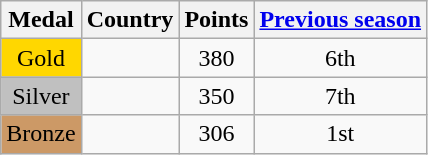<table class="wikitable">
<tr>
<th><strong>Medal</strong></th>
<th><strong>Country</strong></th>
<th><strong>Points</strong></th>
<th><strong><a href='#'>Previous season</a></strong></th>
</tr>
<tr align="center">
<td bgcolor="gold">Gold</td>
<td align="left"></td>
<td>380</td>
<td>6th</td>
</tr>
<tr align="center">
<td bgcolor="silver">Silver</td>
<td align="left"></td>
<td>350</td>
<td>7th</td>
</tr>
<tr align="center">
<td bgcolor="CC9966">Bronze</td>
<td align="left"></td>
<td>306</td>
<td>1st</td>
</tr>
</table>
